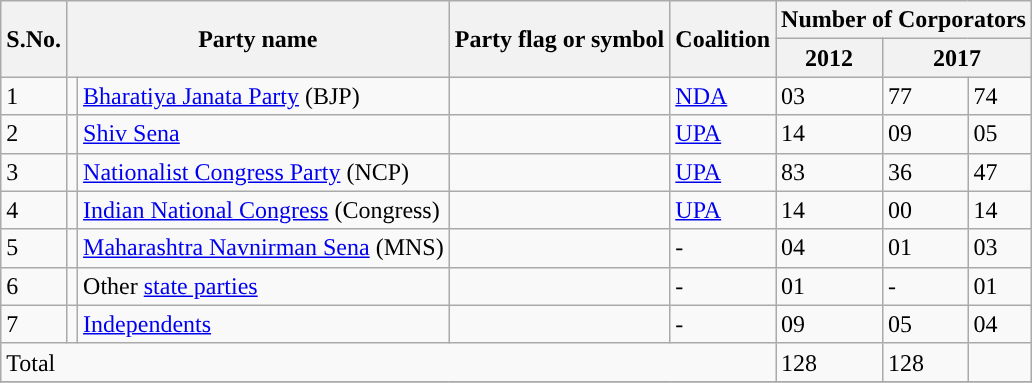<table class="wikitable">
<tr>
<th rowspan="2">S.No.</th>
<th colspan="2" rowspan="2">Party name</th>
<th rowspan="2">Party flag or symbol</th>
<th rowspan="2">Coalition</th>
<th colspan="3">Number of Corporators</th>
</tr>
<tr>
<th>2012</th>
<th colspan="2">2017</th>
</tr>
<tr>
<td>1</td>
<td style="background-color: "></td>
<td><a href='#'>Bharatiya Janata Party</a> (BJP)</td>
<td></td>
<td><a href='#'>NDA</a></td>
<td>03</td>
<td>77</td>
<td> 74</td>
</tr>
<tr>
<td>2</td>
<td style="background-color: "></td>
<td><a href='#'>Shiv Sena</a></td>
<td></td>
<td><a href='#'>UPA</a></td>
<td>14</td>
<td>09</td>
<td> 05</td>
</tr>
<tr>
<td>3</td>
<td style="background-color: "></td>
<td><a href='#'>Nationalist Congress Party</a> (NCP)</td>
<td></td>
<td><a href='#'>UPA</a></td>
<td>83</td>
<td>36</td>
<td> 47</td>
</tr>
<tr>
<td>4</td>
<td style="background-color: "></td>
<td><a href='#'>Indian National Congress</a> (Congress)</td>
<td></td>
<td><a href='#'>UPA</a></td>
<td>14</td>
<td>00</td>
<td> 14</td>
</tr>
<tr>
<td>5</td>
<td style="background-color: "></td>
<td><a href='#'>Maharashtra Navnirman Sena</a> (MNS)</td>
<td></td>
<td>-</td>
<td>04</td>
<td>01</td>
<td> 03</td>
</tr>
<tr>
<td>6</td>
<td style="background-color: "></td>
<td>Other <a href='#'>state parties</a></td>
<td></td>
<td>-</td>
<td>01</td>
<td>-</td>
<td> 01</td>
</tr>
<tr>
<td>7</td>
<td style="background-color: "></td>
<td><a href='#'>Independents</a></td>
<td></td>
<td>-</td>
<td>09</td>
<td>05</td>
<td> 04</td>
</tr>
<tr>
<td colspan="5">Total</td>
<td>128</td>
<td>128</td>
<td></td>
</tr>
<tr>
</tr>
</table>
